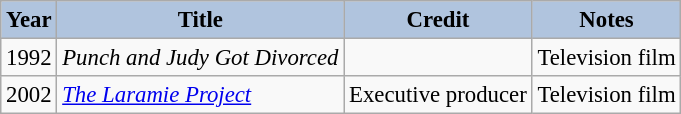<table class="wikitable" style="font-size:95%;">
<tr>
<th style="background:#B0C4DE;">Year</th>
<th style="background:#B0C4DE;">Title</th>
<th style="background:#B0C4DE;">Credit</th>
<th style="background:#B0C4DE;">Notes</th>
</tr>
<tr>
<td>1992</td>
<td><em>Punch and Judy Got Divorced</em></td>
<td></td>
<td>Television film</td>
</tr>
<tr>
<td>2002</td>
<td><em><a href='#'>The Laramie Project</a></em></td>
<td>Executive producer</td>
<td>Television film</td>
</tr>
</table>
